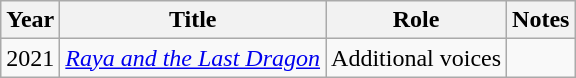<table class="wikitable">
<tr>
<th>Year</th>
<th>Title</th>
<th>Role</th>
<th>Notes</th>
</tr>
<tr>
<td>2021</td>
<td><em><a href='#'>Raya and the Last Dragon</a></em></td>
<td>Additional voices</td>
<td></td>
</tr>
</table>
